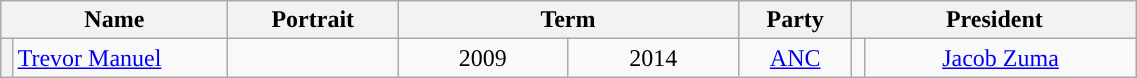<table class="wikitable" width="60%">
<tr>
<th colspan="2" width="20%">Name</th>
<th width="75">Portrait</th>
<th colspan="2" width="30%">Term</th>
<th width="10%">Party</th>
<th colspan="2" width="25%">President</th>
</tr>
<tr style="text-align:center">
<th style="width:1%;background-color: "></th>
<td align="left"><a href='#'>Trevor Manuel</a></td>
<td align="center"></td>
<td>2009</td>
<td>2014</td>
<td><a href='#'>ANC</a></td>
<td style="width:1%;background-color: "></td>
<td><a href='#'>Jacob Zuma</a><br> </td>
</tr>
</table>
